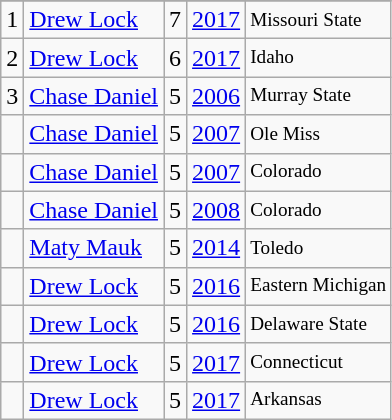<table class="wikitable">
<tr>
</tr>
<tr>
<td>1</td>
<td><a href='#'>Drew Lock</a></td>
<td>7</td>
<td><a href='#'>2017</a></td>
<td style="font-size:80%;">Missouri State</td>
</tr>
<tr>
<td>2</td>
<td><a href='#'>Drew Lock</a></td>
<td>6</td>
<td><a href='#'>2017</a></td>
<td style="font-size:80%;">Idaho</td>
</tr>
<tr>
<td>3</td>
<td><a href='#'>Chase Daniel</a></td>
<td>5</td>
<td><a href='#'>2006</a></td>
<td style="font-size:80%;">Murray State</td>
</tr>
<tr>
<td></td>
<td><a href='#'>Chase Daniel</a></td>
<td>5</td>
<td><a href='#'>2007</a></td>
<td style="font-size:80%;">Ole Miss</td>
</tr>
<tr>
<td></td>
<td><a href='#'>Chase Daniel</a></td>
<td>5</td>
<td><a href='#'>2007</a></td>
<td style="font-size:80%;">Colorado</td>
</tr>
<tr>
<td></td>
<td><a href='#'>Chase Daniel</a></td>
<td>5</td>
<td><a href='#'>2008</a></td>
<td style="font-size:80%;">Colorado</td>
</tr>
<tr>
<td></td>
<td><a href='#'>Maty Mauk</a></td>
<td>5</td>
<td><a href='#'>2014</a></td>
<td style="font-size:80%;">Toledo</td>
</tr>
<tr>
<td></td>
<td><a href='#'>Drew Lock</a></td>
<td>5</td>
<td><a href='#'>2016</a></td>
<td style="font-size:80%;">Eastern Michigan</td>
</tr>
<tr>
<td></td>
<td><a href='#'>Drew Lock</a></td>
<td>5</td>
<td><a href='#'>2016</a></td>
<td style="font-size:80%;">Delaware State</td>
</tr>
<tr>
<td></td>
<td><a href='#'>Drew Lock</a></td>
<td>5</td>
<td><a href='#'>2017</a></td>
<td style="font-size:80%;">Connecticut</td>
</tr>
<tr>
<td></td>
<td><a href='#'>Drew Lock</a></td>
<td>5</td>
<td><a href='#'>2017</a></td>
<td style="font-size:80%;">Arkansas</td>
</tr>
</table>
